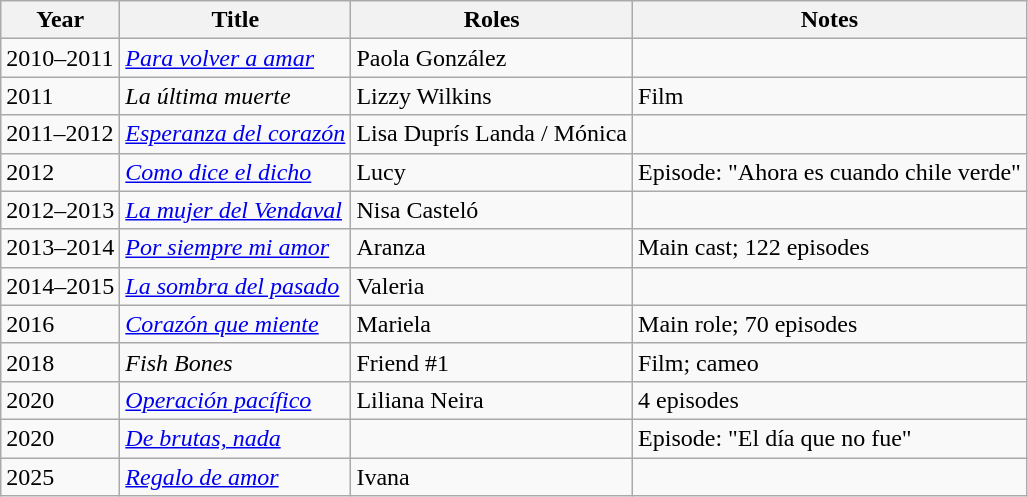<table class="wikitable sortable">
<tr>
<th>Year</th>
<th>Title</th>
<th>Roles</th>
<th>Notes</th>
</tr>
<tr>
<td>2010–2011</td>
<td><em><a href='#'>Para volver a amar</a></em></td>
<td>Paola González</td>
<td></td>
</tr>
<tr>
<td>2011</td>
<td><em>La última muerte</em></td>
<td>Lizzy Wilkins</td>
<td>Film</td>
</tr>
<tr>
<td>2011–2012</td>
<td><em><a href='#'>Esperanza del corazón</a></em></td>
<td>Lisa Duprís Landa / Mónica</td>
<td></td>
</tr>
<tr>
<td>2012</td>
<td><em><a href='#'>Como dice el dicho</a></em></td>
<td>Lucy</td>
<td>Episode: "Ahora es cuando chile verde"</td>
</tr>
<tr>
<td>2012–2013</td>
<td><em><a href='#'>La mujer del Vendaval</a></em></td>
<td>Nisa Casteló</td>
<td></td>
</tr>
<tr>
<td>2013–2014</td>
<td><em><a href='#'>Por siempre mi amor</a></em></td>
<td>Aranza</td>
<td>Main cast; 122 episodes</td>
</tr>
<tr>
<td>2014–2015</td>
<td><em><a href='#'>La sombra del pasado</a></em></td>
<td>Valeria</td>
<td></td>
</tr>
<tr>
<td>2016</td>
<td><em><a href='#'>Corazón que miente</a></em></td>
<td>Mariela</td>
<td>Main role; 70 episodes</td>
</tr>
<tr>
<td>2018</td>
<td><em>Fish Bones</em></td>
<td>Friend #1</td>
<td>Film; cameo</td>
</tr>
<tr>
<td>2020</td>
<td><em><a href='#'>Operación pacífico</a></em></td>
<td>Liliana Neira</td>
<td>4 episodes</td>
</tr>
<tr>
<td>2020</td>
<td><em><a href='#'>De brutas, nada</a></em></td>
<td></td>
<td>Episode: "El día que no fue"</td>
</tr>
<tr>
<td>2025</td>
<td><em><a href='#'>Regalo de amor</a></em></td>
<td>Ivana</td>
<td></td>
</tr>
</table>
